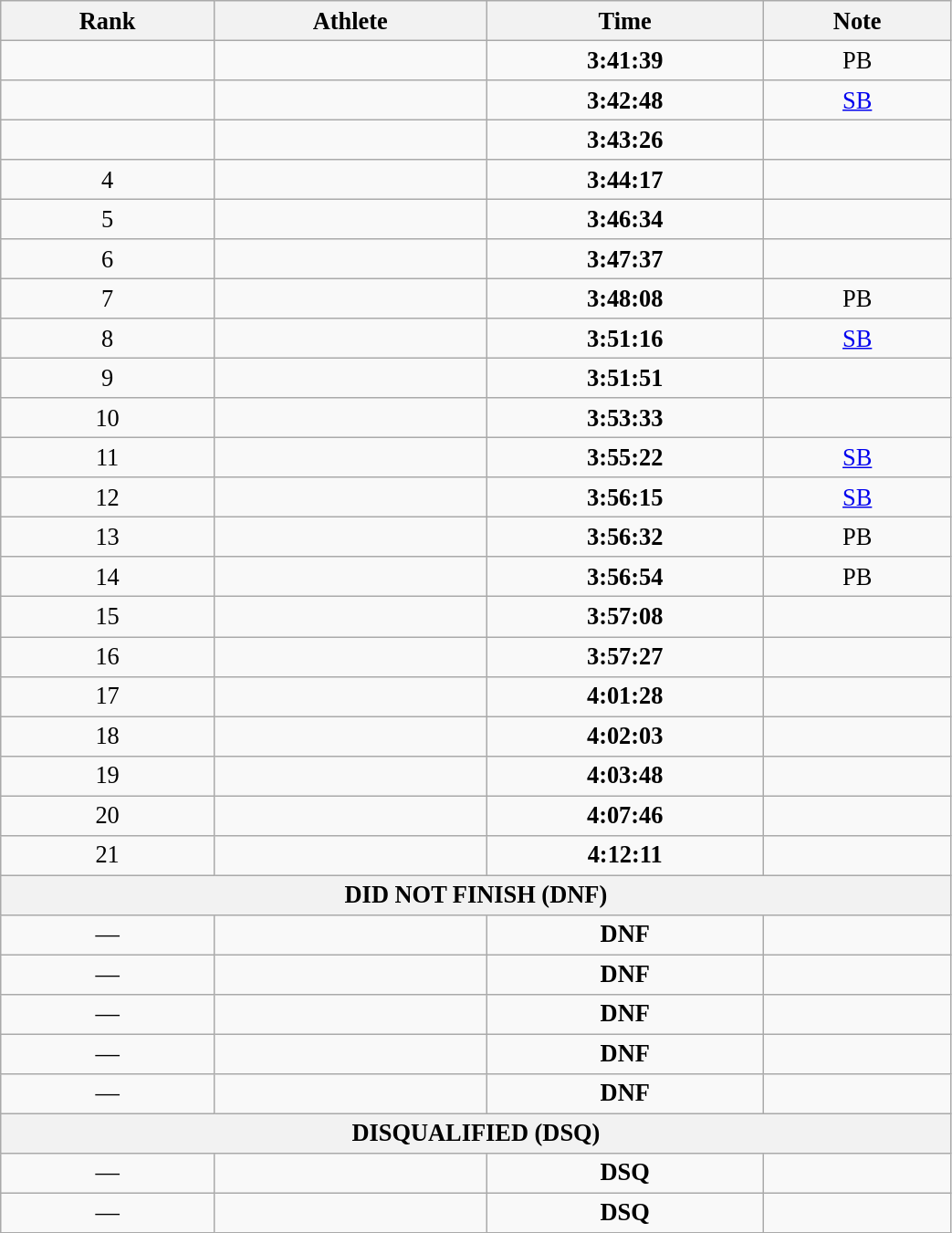<table class="wikitable" style=" text-align:center; font-size:110%;" width="55%">
<tr>
<th>Rank</th>
<th>Athlete</th>
<th>Time</th>
<th>Note</th>
</tr>
<tr>
<td></td>
<td align=left></td>
<td><strong>3:41:39</strong></td>
<td>PB</td>
</tr>
<tr>
<td></td>
<td align=left></td>
<td><strong>3:42:48</strong></td>
<td><a href='#'>SB</a></td>
</tr>
<tr>
<td></td>
<td align=left></td>
<td><strong>3:43:26</strong></td>
<td></td>
</tr>
<tr>
<td>4</td>
<td align=left></td>
<td><strong>3:44:17</strong></td>
<td></td>
</tr>
<tr>
<td>5</td>
<td align=left></td>
<td><strong>3:46:34</strong></td>
<td></td>
</tr>
<tr>
<td>6</td>
<td align=left></td>
<td><strong>3:47:37</strong></td>
<td></td>
</tr>
<tr>
<td>7</td>
<td align=left></td>
<td><strong>3:48:08</strong></td>
<td>PB</td>
</tr>
<tr>
<td>8</td>
<td align=left></td>
<td><strong>3:51:16</strong></td>
<td><a href='#'>SB</a></td>
</tr>
<tr>
<td>9</td>
<td align=left></td>
<td><strong>3:51:51</strong></td>
<td></td>
</tr>
<tr>
<td>10</td>
<td align=left></td>
<td><strong>3:53:33</strong></td>
<td></td>
</tr>
<tr>
<td>11</td>
<td align=left></td>
<td><strong>3:55:22</strong></td>
<td><a href='#'>SB</a></td>
</tr>
<tr>
<td>12</td>
<td align=left></td>
<td><strong>3:56:15</strong></td>
<td><a href='#'>SB</a></td>
</tr>
<tr>
<td>13</td>
<td align=left></td>
<td><strong>3:56:32</strong></td>
<td>PB</td>
</tr>
<tr>
<td>14</td>
<td align=left></td>
<td><strong>3:56:54</strong></td>
<td>PB</td>
</tr>
<tr>
<td>15</td>
<td align=left></td>
<td><strong>3:57:08</strong></td>
<td></td>
</tr>
<tr>
<td>16</td>
<td align=left></td>
<td><strong>3:57:27</strong></td>
<td></td>
</tr>
<tr>
<td>17</td>
<td align=left></td>
<td><strong>4:01:28</strong></td>
<td></td>
</tr>
<tr>
<td>18</td>
<td align=left></td>
<td><strong>4:02:03</strong></td>
<td></td>
</tr>
<tr>
<td>19</td>
<td align=left></td>
<td><strong>4:03:48</strong></td>
<td></td>
</tr>
<tr>
<td>20</td>
<td align=left></td>
<td><strong>4:07:46</strong></td>
<td></td>
</tr>
<tr>
<td>21</td>
<td align=left></td>
<td><strong>4:12:11</strong></td>
<td></td>
</tr>
<tr>
<th colspan="4">DID NOT FINISH (DNF)</th>
</tr>
<tr>
<td>—</td>
<td align=left></td>
<td><strong>DNF </strong></td>
<td></td>
</tr>
<tr>
<td>—</td>
<td align=left></td>
<td><strong>DNF </strong></td>
<td></td>
</tr>
<tr>
<td>—</td>
<td align=left></td>
<td><strong>DNF </strong></td>
<td></td>
</tr>
<tr>
<td>—</td>
<td align=left></td>
<td><strong>DNF </strong></td>
<td></td>
</tr>
<tr>
<td>—</td>
<td align=left></td>
<td><strong>DNF </strong></td>
<td></td>
</tr>
<tr>
<th colspan="4">DISQUALIFIED (DSQ)</th>
</tr>
<tr>
<td>—</td>
<td align=left></td>
<td><strong>DSQ </strong></td>
<td></td>
</tr>
<tr>
<td>—</td>
<td align=left></td>
<td><strong>DSQ </strong></td>
<td></td>
</tr>
</table>
